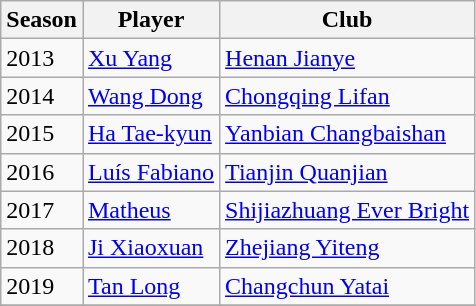<table class="wikitable">
<tr>
<th>Season</th>
<th>Player</th>
<th>Club</th>
</tr>
<tr>
<td>2013</td>
<td> <a href='#'>Xu Yang</a></td>
<td><a href='#'>Henan Jianye</a></td>
</tr>
<tr>
<td>2014</td>
<td> <a href='#'>Wang Dong</a></td>
<td><a href='#'>Chongqing Lifan</a></td>
</tr>
<tr>
<td>2015</td>
<td> <a href='#'>Ha Tae-kyun</a></td>
<td><a href='#'>Yanbian Changbaishan</a></td>
</tr>
<tr>
<td>2016</td>
<td> <a href='#'>Luís Fabiano</a></td>
<td><a href='#'>Tianjin Quanjian</a></td>
</tr>
<tr>
<td>2017</td>
<td> <a href='#'>Matheus</a></td>
<td><a href='#'>Shijiazhuang Ever Bright</a></td>
</tr>
<tr>
<td>2018</td>
<td> <a href='#'>Ji Xiaoxuan</a></td>
<td><a href='#'>Zhejiang Yiteng</a></td>
</tr>
<tr>
<td>2019</td>
<td> <a href='#'>Tan Long</a></td>
<td><a href='#'>Changchun Yatai</a></td>
</tr>
<tr>
</tr>
</table>
